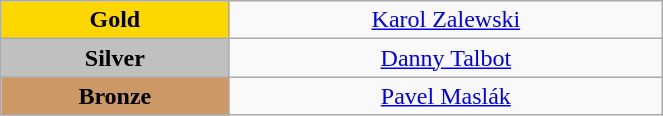<table class="wikitable" style="text-align:center; " width="35%">
<tr>
<td bgcolor="gold"><strong>Gold</strong></td>
<td><a href='#'>Karol Zalewski</a><br>  <small><em></em></small></td>
</tr>
<tr>
<td bgcolor="silver"><strong>Silver</strong></td>
<td><a href='#'>Danny Talbot</a><br>  <small><em></em></small></td>
</tr>
<tr>
<td bgcolor="CC9966"><strong>Bronze</strong></td>
<td><a href='#'>Pavel Maslák</a><br>  <small><em></em></small></td>
</tr>
</table>
